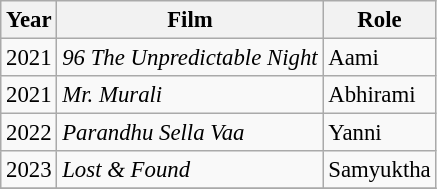<table class="wikitable" style="font-size: 95%;">
<tr>
<th>Year</th>
<th>Film</th>
<th>Role</th>
</tr>
<tr>
<td rowspan="1">2021</td>
<td><em>96 The Unpredictable Night</em></td>
<td>Aami</td>
</tr>
<tr>
<td>2021</td>
<td><em>Mr. Murali</em></td>
<td>Abhirami</td>
</tr>
<tr>
<td>2022</td>
<td><em>Parandhu Sella Vaa</em></td>
<td>Yanni</td>
</tr>
<tr>
<td>2023</td>
<td><em>Lost & Found</em></td>
<td>Samyuktha</td>
</tr>
<tr>
</tr>
</table>
